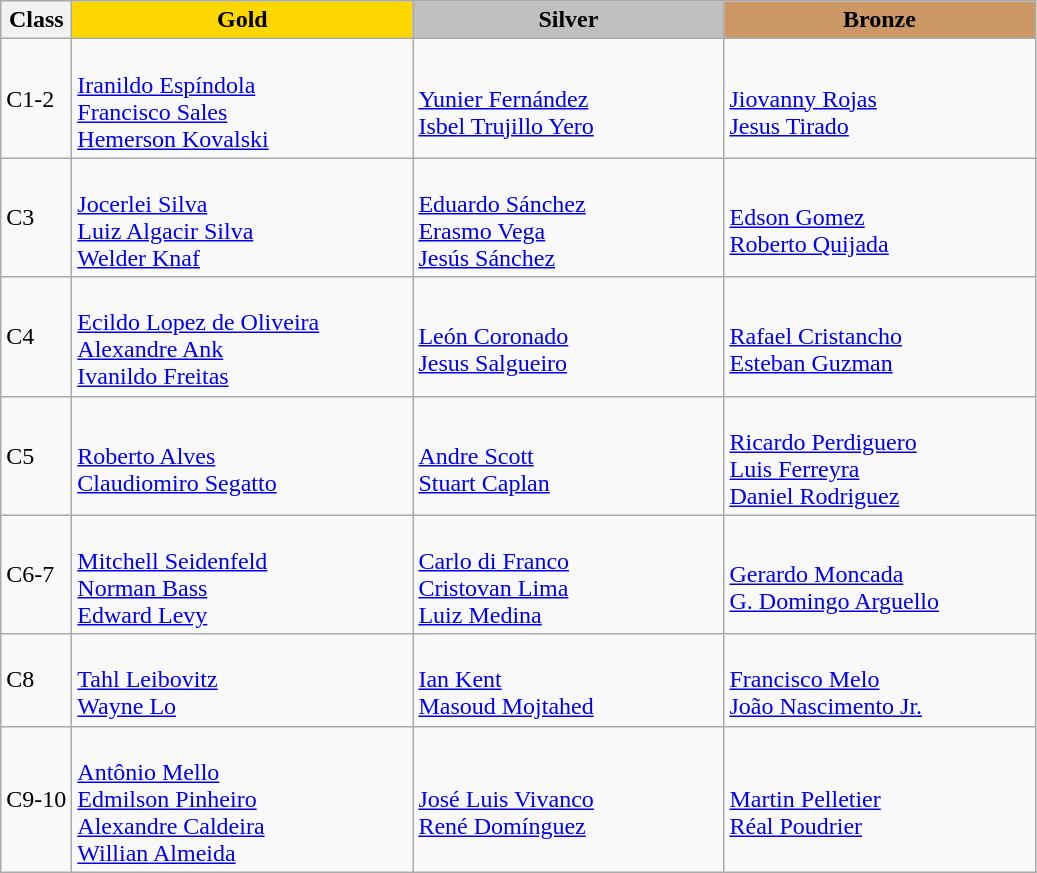<table class=wikitable>
<tr>
<th>Class</th>
<th width=220 style="background:gold;">Gold</th>
<th width=200 style="background:silver;">Silver</th>
<th width=200 style="background:#CC9966;">Bronze</th>
</tr>
<tr>
<td>C1-2<br></td>
<td><br><a href='#'>Iranildo Espíndola</a><br><a href='#'>Francisco Sales</a><br><a href='#'>Hemerson Kovalski</a></td>
<td><br><a href='#'>Yunier Fernández</a><br><a href='#'>Isbel Trujillo Yero</a></td>
<td><br><a href='#'>Jiovanny Rojas</a><br><a href='#'>Jesus Tirado</a></td>
</tr>
<tr>
<td>C3<br></td>
<td><br><a href='#'>Jocerlei Silva</a><br><a href='#'>Luiz Algacir Silva</a><br><a href='#'>Welder Knaf</a></td>
<td><br><a href='#'>Eduardo Sánchez</a><br><a href='#'>Erasmo Vega</a><br><a href='#'>Jesús Sánchez</a></td>
<td><br><a href='#'>Edson Gomez</a><br><a href='#'>Roberto Quijada</a></td>
</tr>
<tr>
<td>C4<br></td>
<td><br><a href='#'>Ecildo Lopez de Oliveira</a><br><a href='#'>Alexandre Ank</a><br><a href='#'>Ivanildo Freitas</a></td>
<td><br><a href='#'>León Coronado</a><br><a href='#'>Jesus Salgueiro</a></td>
<td><br><a href='#'>Rafael Cristancho</a><br><a href='#'>Esteban Guzman</a></td>
</tr>
<tr>
<td>C5<br></td>
<td><br><a href='#'>Roberto Alves</a><br><a href='#'>Claudiomiro Segatto</a></td>
<td><br><a href='#'>Andre Scott</a><br><a href='#'>Stuart Caplan</a></td>
<td><br><a href='#'>Ricardo Perdiguero</a><br><a href='#'>Luis Ferreyra</a><br><a href='#'>Daniel Rodriguez</a></td>
</tr>
<tr>
<td>C6-7<br></td>
<td><br><a href='#'>Mitchell Seidenfeld</a><br><a href='#'>Norman Bass</a><br><a href='#'>Edward Levy</a></td>
<td><br><a href='#'>Carlo di Franco</a><br><a href='#'>Cristovan Lima</a><br><a href='#'>Luiz Medina</a></td>
<td><br><a href='#'>Gerardo Moncada</a><br><a href='#'>G. Domingo Arguello</a></td>
</tr>
<tr>
<td>C8<br></td>
<td><br><a href='#'>Tahl Leibovitz</a><br><a href='#'>Wayne Lo</a></td>
<td><br><a href='#'>Ian Kent</a><br><a href='#'>Masoud Mojtahed</a></td>
<td><br><a href='#'>Francisco Melo</a><br><a href='#'>João Nascimento Jr.</a></td>
</tr>
<tr>
<td>C9-10<br></td>
<td><br><a href='#'>Antônio Mello</a><br><a href='#'>Edmilson Pinheiro</a><br><a href='#'>Alexandre Caldeira</a><br><a href='#'>Willian Almeida</a></td>
<td><br><a href='#'>José Luis Vivanco</a><br><a href='#'>René Domínguez</a></td>
<td><br><a href='#'>Martin Pelletier</a><br><a href='#'>Réal Poudrier</a></td>
</tr>
</table>
